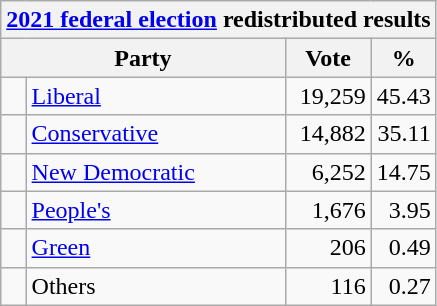<table class="wikitable">
<tr>
<th colspan="4"><a href='#'>2021 federal election</a> redistributed results</th>
</tr>
<tr>
<th bgcolor="#DDDDFF" width="130px" colspan="2">Party</th>
<th bgcolor="#DDDDFF" width="50px">Vote</th>
<th bgcolor="#DDDDFF" width="30px">%</th>
</tr>
<tr>
<td> </td>
<td><a href='#'>Liberal</a></td>
<td align=right>19,259</td>
<td align=right>45.43</td>
</tr>
<tr>
<td> </td>
<td><a href='#'>Conservative</a></td>
<td align=right>14,882</td>
<td align=right>35.11</td>
</tr>
<tr>
<td> </td>
<td><a href='#'>New Democratic</a></td>
<td align=right>6,252</td>
<td align=right>14.75</td>
</tr>
<tr>
<td> </td>
<td><a href='#'>People's</a></td>
<td align=right>1,676</td>
<td align=right>3.95</td>
</tr>
<tr>
<td> </td>
<td><a href='#'>Green</a></td>
<td align=right>206</td>
<td align=right>0.49</td>
</tr>
<tr>
<td> </td>
<td>Others</td>
<td align=right>116</td>
<td align=right>0.27</td>
</tr>
</table>
